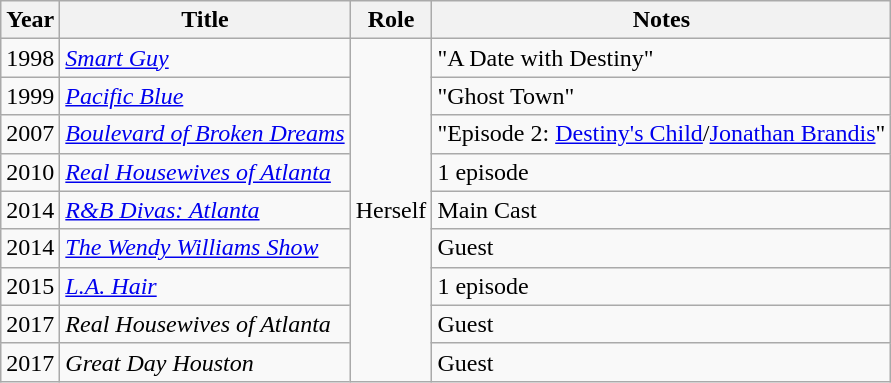<table class="wikitable sortable">
<tr>
<th>Year</th>
<th>Title</th>
<th>Role</th>
<th>Notes</th>
</tr>
<tr>
<td>1998</td>
<td><em><a href='#'>Smart Guy</a></em></td>
<td rowspan="9">Herself</td>
<td>"A Date with Destiny"</td>
</tr>
<tr>
<td>1999</td>
<td><em><a href='#'>Pacific Blue</a></em></td>
<td>"Ghost Town"</td>
</tr>
<tr>
<td>2007</td>
<td><em><a href='#'>Boulevard of Broken Dreams</a></em></td>
<td>"Episode 2: <a href='#'>Destiny's Child</a>/<a href='#'>Jonathan Brandis</a>"</td>
</tr>
<tr>
<td>2010</td>
<td><em><a href='#'>Real Housewives of Atlanta</a></em></td>
<td>1 episode</td>
</tr>
<tr>
<td>2014</td>
<td><em><a href='#'>R&B Divas: Atlanta</a></em></td>
<td>Main Cast</td>
</tr>
<tr>
<td>2014</td>
<td><em><a href='#'>The Wendy Williams Show</a></em></td>
<td>Guest</td>
</tr>
<tr>
<td>2015</td>
<td><em><a href='#'>L.A. Hair</a></em></td>
<td>1 episode</td>
</tr>
<tr>
<td>2017</td>
<td><em>Real Housewives of Atlanta</em></td>
<td>Guest</td>
</tr>
<tr>
<td>2017</td>
<td><em>Great Day Houston</em></td>
<td>Guest</td>
</tr>
</table>
